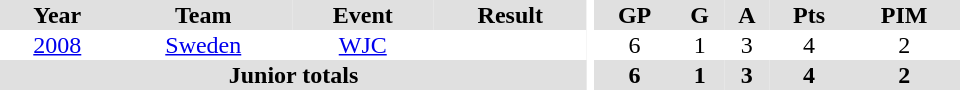<table border="0" cellpadding="1" cellspacing="0" ID="Table3" style="text-align:center; width:40em">
<tr align="center" bgcolor="#e0e0e0">
<th>Year</th>
<th>Team</th>
<th>Event</th>
<th>Result</th>
<th rowspan="99" bgcolor="#ffffff"></th>
<th>GP</th>
<th>G</th>
<th>A</th>
<th>Pts</th>
<th>PIM</th>
</tr>
<tr>
<td><a href='#'>2008</a></td>
<td><a href='#'>Sweden</a></td>
<td><a href='#'>WJC</a></td>
<td></td>
<td>6</td>
<td>1</td>
<td>3</td>
<td>4</td>
<td>2</td>
</tr>
<tr bgcolor="#e0e0e0">
<th colspan="4">Junior totals</th>
<th>6</th>
<th>1</th>
<th>3</th>
<th>4</th>
<th>2</th>
</tr>
</table>
